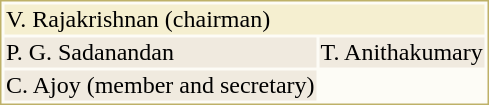<table style="border: 1px solid #BEB168;background-color:#FDFCF6;">
<tr>
<td colspan="2" style="background-color:#F5EFD0;"> V. Rajakrishnan (chairman)</td>
</tr>
<tr style="background-color:#F0EADF;">
<td> P. G. Sadanandan</td>
<td> T. Anithakumary</td>
</tr>
<tr style="background-color:#F0EADF;">
<td> C. Ajoy (member and secretary)</td>
</tr>
</table>
